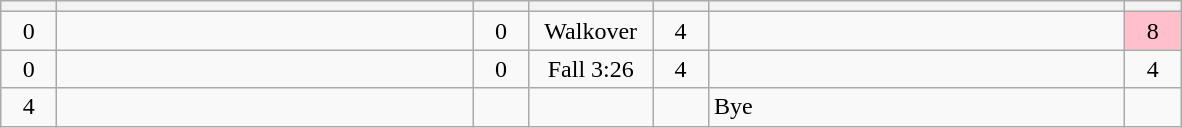<table class="wikitable" style="text-align: center;">
<tr>
<th width=30></th>
<th width=270></th>
<th width=30></th>
<th width=75></th>
<th width=30></th>
<th width=270></th>
<th width=30></th>
</tr>
<tr>
<td>0</td>
<td align=left><strong></strong></td>
<td>0</td>
<td>Walkover</td>
<td>4</td>
<td align=left></td>
<td bgcolor=pink>8</td>
</tr>
<tr>
<td>0</td>
<td align=left><strong></strong></td>
<td>0</td>
<td>Fall 3:26</td>
<td>4</td>
<td align=left></td>
<td>4</td>
</tr>
<tr>
<td>4</td>
<td align=left><strong></strong></td>
<td></td>
<td></td>
<td></td>
<td align=left>Bye</td>
<td></td>
</tr>
</table>
